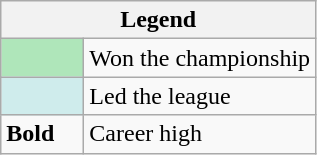<table class="wikitable">
<tr>
<th colspan="2">Legend</th>
</tr>
<tr>
<td style="background:#afe6ba; width:3em;"></td>
<td>Won the championship</td>
</tr>
<tr>
<td style="background:#cfecec; width:3em;"></td>
<td>Led the league</td>
</tr>
<tr>
<td><strong>Bold</strong></td>
<td>Career high</td>
</tr>
</table>
